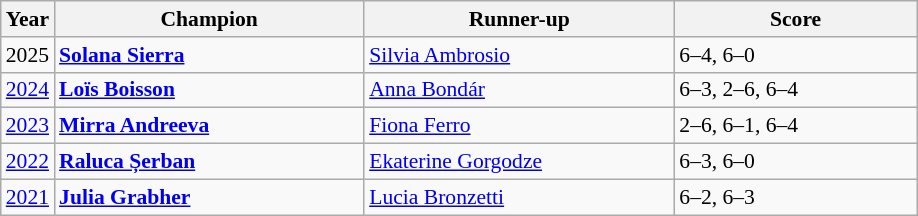<table class="wikitable" style="font-size:90%">
<tr>
<th>Year</th>
<th width="200">Champion</th>
<th width="200">Runner-up</th>
<th width="155">Score</th>
</tr>
<tr>
<td>2025</td>
<td> <strong><a href='#'>Solana Sierra</a></strong></td>
<td> <a href='#'>Silvia Ambrosio</a></td>
<td>6–4, 6–0</td>
</tr>
<tr>
<td><a href='#'>2024</a></td>
<td> <strong><a href='#'>Loïs Boisson</a></strong></td>
<td> <a href='#'>Anna Bondár</a></td>
<td>6–3, 2–6, 6–4</td>
</tr>
<tr>
<td><a href='#'>2023</a></td>
<td> <strong><a href='#'>Mirra Andreeva</a></strong></td>
<td> <a href='#'>Fiona Ferro</a></td>
<td>2–6, 6–1, 6–4</td>
</tr>
<tr>
<td><a href='#'>2022</a></td>
<td> <strong><a href='#'>Raluca Șerban</a></strong></td>
<td> <a href='#'>Ekaterine Gorgodze</a></td>
<td>6–3, 6–0</td>
</tr>
<tr>
<td><a href='#'>2021</a></td>
<td> <strong><a href='#'>Julia Grabher</a></strong></td>
<td> <a href='#'>Lucia Bronzetti</a></td>
<td>6–2, 6–3</td>
</tr>
</table>
